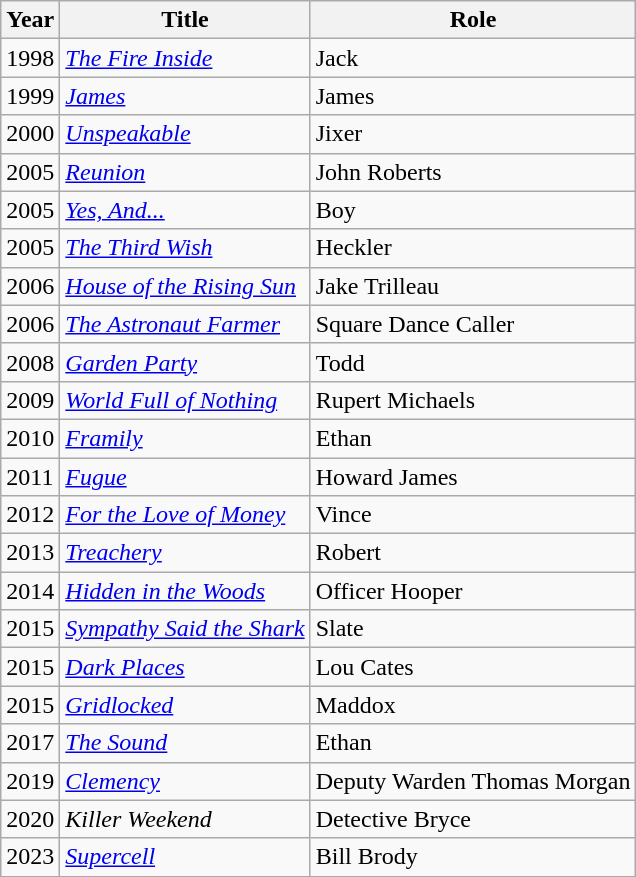<table class="wikitable sortable">
<tr>
<th>Year</th>
<th>Title</th>
<th>Role</th>
</tr>
<tr>
<td>1998</td>
<td><em><a href='#'>The Fire Inside</a></em></td>
<td>Jack</td>
</tr>
<tr>
<td>1999</td>
<td><em><a href='#'>James</a></em></td>
<td>James</td>
</tr>
<tr>
<td>2000</td>
<td><em><a href='#'>Unspeakable</a></em></td>
<td>Jixer</td>
</tr>
<tr>
<td>2005</td>
<td><em><a href='#'>Reunion</a></em></td>
<td>John Roberts</td>
</tr>
<tr>
<td>2005</td>
<td><em><a href='#'>Yes, And...</a></em></td>
<td>Boy</td>
</tr>
<tr>
<td>2005</td>
<td><em><a href='#'>The Third Wish</a></em></td>
<td>Heckler</td>
</tr>
<tr>
<td>2006</td>
<td><em><a href='#'>House of the Rising Sun</a></em></td>
<td>Jake Trilleau</td>
</tr>
<tr>
<td>2006</td>
<td><em><a href='#'>The Astronaut Farmer</a></em></td>
<td>Square Dance Caller</td>
</tr>
<tr>
<td>2008</td>
<td><em><a href='#'>Garden Party</a></em></td>
<td>Todd</td>
</tr>
<tr>
<td>2009</td>
<td><em><a href='#'>World Full of Nothing</a></em></td>
<td>Rupert Michaels</td>
</tr>
<tr>
<td>2010</td>
<td><em><a href='#'>Framily</a></em></td>
<td>Ethan</td>
</tr>
<tr>
<td>2011</td>
<td><em><a href='#'>Fugue</a></em></td>
<td>Howard James</td>
</tr>
<tr>
<td>2012</td>
<td><em><a href='#'>For the Love of Money</a></em></td>
<td>Vince</td>
</tr>
<tr>
<td>2013</td>
<td><em><a href='#'>Treachery</a></em></td>
<td>Robert</td>
</tr>
<tr>
<td>2014</td>
<td><em><a href='#'>Hidden in the Woods</a></em></td>
<td>Officer Hooper</td>
</tr>
<tr>
<td>2015</td>
<td><em><a href='#'>Sympathy Said the Shark</a></em></td>
<td>Slate</td>
</tr>
<tr>
<td>2015</td>
<td><em><a href='#'>Dark Places</a></em></td>
<td>Lou Cates</td>
</tr>
<tr>
<td>2015</td>
<td><em><a href='#'>Gridlocked</a></em></td>
<td>Maddox</td>
</tr>
<tr>
<td>2017</td>
<td><em><a href='#'>The Sound</a></em></td>
<td>Ethan</td>
</tr>
<tr>
<td>2019</td>
<td><em><a href='#'>Clemency</a></em></td>
<td>Deputy Warden Thomas Morgan</td>
</tr>
<tr>
<td>2020</td>
<td><em>Killer Weekend </em></td>
<td>Detective Bryce</td>
</tr>
<tr>
<td>2023</td>
<td><em><a href='#'>Supercell</a></em></td>
<td>Bill Brody</td>
</tr>
</table>
